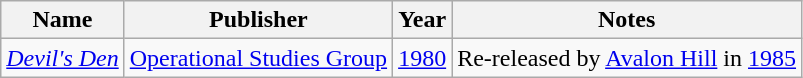<table class="wikitable sortable">
<tr>
<th>Name</th>
<th>Publisher</th>
<th>Year</th>
<th>Notes</th>
</tr>
<tr>
<td><em><a href='#'>Devil's Den</a></em></td>
<td><a href='#'>Operational Studies Group</a></td>
<td><a href='#'>1980</a></td>
<td>Re-released by <a href='#'>Avalon Hill</a> in <a href='#'>1985</a></td>
</tr>
</table>
